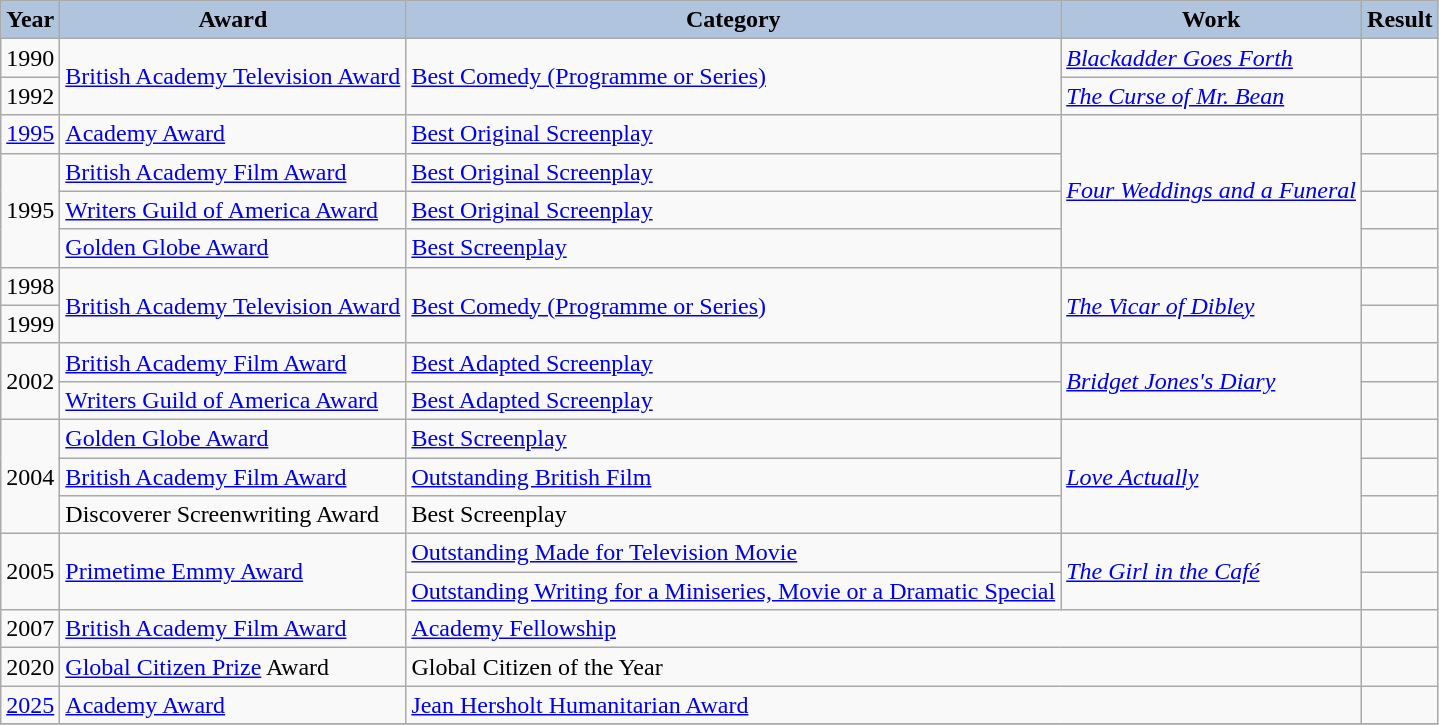<table class="wikitable" ;>
<tr style="text-align:center;">
<th style="background:#B0C4DE;">Year</th>
<th style="background:#B0C4DE;">Award</th>
<th style="background:#B0C4DE;">Category</th>
<th style="background:#B0C4DE;">Work</th>
<th style="background:#B0C4DE;">Result</th>
</tr>
<tr>
<td>1990</td>
<td rowspan=2><a href='#'>British Academy Television Award</a></td>
<td rowspan=2><a href='#'>Best Comedy (Programme or Series)</a></td>
<td><em><a href='#'>Blackadder Goes Forth</a></em></td>
<td></td>
</tr>
<tr>
<td>1992</td>
<td><em><a href='#'>The Curse of Mr. Bean</a></em></td>
<td></td>
</tr>
<tr>
<td><a href='#'>1995</a></td>
<td><a href='#'>Academy Award</a></td>
<td><a href='#'>Best Original Screenplay</a></td>
<td rowspan=4><em><a href='#'>Four Weddings and a Funeral</a></em></td>
<td></td>
</tr>
<tr>
<td rowspan=3>1995</td>
<td><a href='#'>British Academy Film Award</a></td>
<td><a href='#'>Best Original Screenplay</a></td>
<td></td>
</tr>
<tr>
<td><a href='#'>Writers Guild of America Award</a></td>
<td><a href='#'>Best Original Screenplay</a></td>
<td></td>
</tr>
<tr>
<td><a href='#'>Golden Globe Award</a></td>
<td><a href='#'>Best Screenplay</a></td>
<td></td>
</tr>
<tr>
<td>1998</td>
<td rowspan=2><a href='#'>British Academy Television Award</a></td>
<td rowspan=2><a href='#'>Best Comedy (Programme or Series)</a></td>
<td rowspan=2><em><a href='#'>The Vicar of Dibley</a></em></td>
<td></td>
</tr>
<tr>
<td>1999</td>
<td></td>
</tr>
<tr>
<td rowspan=2>2002</td>
<td><a href='#'>British Academy Film Award</a></td>
<td><a href='#'>Best Adapted Screenplay</a></td>
<td rowspan=2><em><a href='#'>Bridget Jones's Diary</a></em></td>
<td></td>
</tr>
<tr>
<td><a href='#'>Writers Guild of America Award</a></td>
<td><a href='#'>Best Adapted Screenplay</a></td>
<td></td>
</tr>
<tr>
<td rowspan=3>2004</td>
<td><a href='#'>Golden Globe Award</a></td>
<td><a href='#'>Best Screenplay</a></td>
<td rowspan=3><em><a href='#'>Love Actually</a></em></td>
<td></td>
</tr>
<tr>
<td><a href='#'>British Academy Film Award</a></td>
<td><a href='#'>Outstanding British Film</a></td>
<td></td>
</tr>
<tr>
<td>Discoverer Screenwriting Award</td>
<td>Best Screenplay</td>
<td></td>
</tr>
<tr>
<td rowspan=2>2005</td>
<td rowspan=2><a href='#'>Primetime Emmy Award</a></td>
<td><a href='#'>Outstanding Made for Television Movie</a></td>
<td rowspan=2><em><a href='#'>The Girl in the Café</a></em></td>
<td></td>
</tr>
<tr>
<td><a href='#'>Outstanding Writing for a Miniseries, Movie or a Dramatic Special</a></td>
<td></td>
</tr>
<tr>
<td>2007</td>
<td><a href='#'>British Academy Film Award</a></td>
<td colspan=2><a href='#'>Academy Fellowship</a></td>
<td></td>
</tr>
<tr>
<td>2020</td>
<td><a href='#'>Global Citizen Prize</a> Award</td>
<td colspan=2>Global Citizen of the Year</td>
<td></td>
</tr>
<tr>
<td><a href='#'>2025</a></td>
<td><a href='#'>Academy Award</a></td>
<td colspan=2><a href='#'>Jean Hersholt Humanitarian Award</a></td>
<td></td>
</tr>
<tr>
</tr>
</table>
